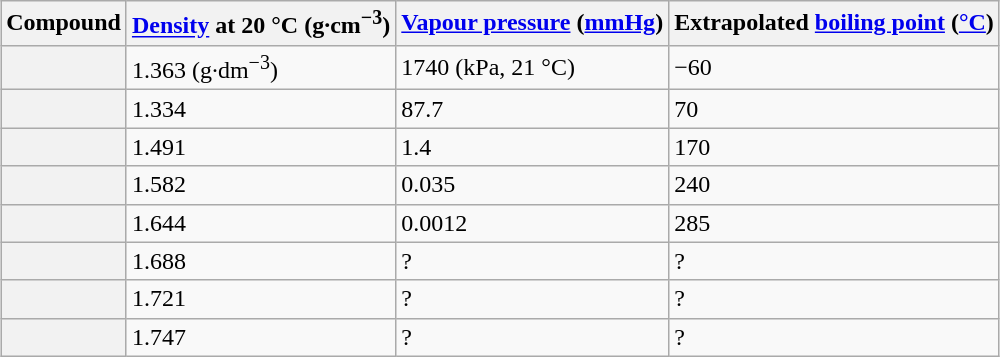<table class="wikitable" style="margin: 1em auto 1em auto">
<tr>
<th>Compound</th>
<th><a href='#'>Density</a> at 20 °C (g·cm<sup>−3</sup>)</th>
<th><a href='#'>Vapour pressure</a> (<a href='#'>mmHg</a>)</th>
<th>Extrapolated <a href='#'>boiling point</a> (<a href='#'>°C</a>)</th>
</tr>
<tr>
<th></th>
<td>1.363 (g·dm<sup>−3</sup>)</td>
<td>1740 (kPa, 21 °C)</td>
<td>−60</td>
</tr>
<tr>
<th></th>
<td>1.334</td>
<td>87.7</td>
<td>70</td>
</tr>
<tr>
<th></th>
<td>1.491</td>
<td>1.4</td>
<td>170</td>
</tr>
<tr>
<th></th>
<td>1.582</td>
<td>0.035</td>
<td>240</td>
</tr>
<tr>
<th></th>
<td>1.644</td>
<td>0.0012</td>
<td>285</td>
</tr>
<tr>
<th></th>
<td>1.688</td>
<td>?</td>
<td>?</td>
</tr>
<tr>
<th></th>
<td>1.721</td>
<td>?</td>
<td>?</td>
</tr>
<tr>
<th></th>
<td>1.747</td>
<td>?</td>
<td>?</td>
</tr>
</table>
